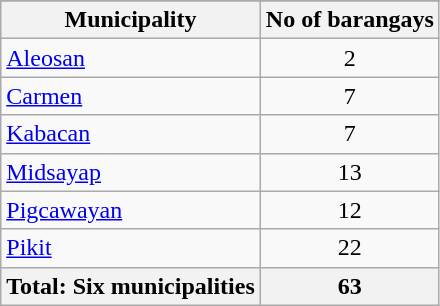<table class="wikitable sortable" style="text-align:center;">
<tr>
</tr>
<tr>
<th>Municipality</th>
<th>No of barangays</th>
</tr>
<tr>
<td align=left><a href='#'>Aleosan</a></td>
<td>2</td>
</tr>
<tr>
<td align=left><a href='#'>Carmen</a></td>
<td>7</td>
</tr>
<tr>
<td align=left><a href='#'>Kabacan</a></td>
<td>7</td>
</tr>
<tr>
<td align=left><a href='#'>Midsayap</a></td>
<td>13</td>
</tr>
<tr>
<td align=left><a href='#'>Pigcawayan</a></td>
<td>12</td>
</tr>
<tr>
<td align=left><a href='#'>Pikit</a></td>
<td>22</td>
</tr>
<tr>
<th>Total: Six municipalities</th>
<th>63</th>
</tr>
</table>
